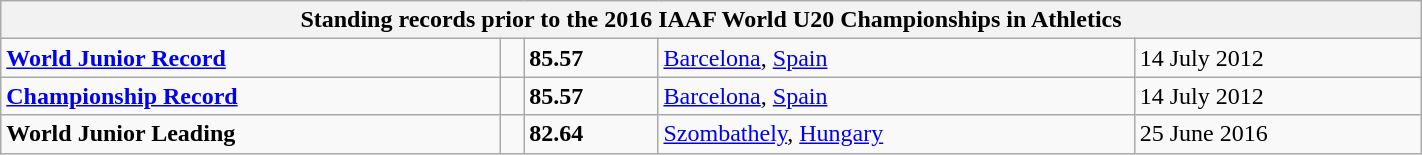<table class="wikitable" width=75%>
<tr>
<th colspan="5">Standing records prior to the 2016 IAAF World U20 Championships in Athletics</th>
</tr>
<tr>
<td><strong><a href='#'>World Junior Record</a></strong></td>
<td></td>
<td><strong>85.57</strong></td>
<td><a href='#'>Barcelona</a>, <a href='#'>Spain</a></td>
<td>14 July 2012</td>
</tr>
<tr>
<td><strong><a href='#'>Championship Record</a></strong></td>
<td></td>
<td><strong>85.57</strong></td>
<td><a href='#'>Barcelona</a>, <a href='#'>Spain</a></td>
<td>14 July 2012</td>
</tr>
<tr>
<td><strong>World Junior Leading</strong></td>
<td></td>
<td><strong>82.64</strong></td>
<td><a href='#'>Szombathely</a>, <a href='#'>Hungary</a></td>
<td>25 June 2016</td>
</tr>
</table>
